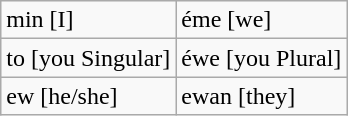<table class="wikitable">
<tr>
<td>min [I]</td>
<td>éme [we]</td>
</tr>
<tr>
<td>to [you Singular]</td>
<td>éwe [you Plural]</td>
</tr>
<tr>
<td>ew [he/she]</td>
<td>ewan [they]</td>
</tr>
</table>
